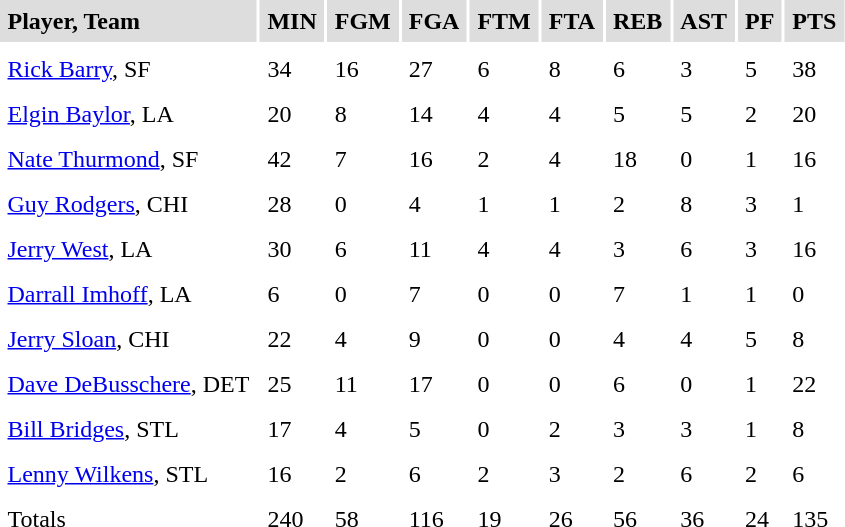<table cellpadding=5>
<tr bgcolor="#dddddd">
<td><strong>Player, Team</strong></td>
<td><strong>MIN</strong></td>
<td><strong>FGM</strong></td>
<td><strong>FGA</strong></td>
<td><strong>FTM</strong></td>
<td><strong>FTA</strong></td>
<td><strong>REB</strong></td>
<td><strong>AST</strong></td>
<td><strong>PF</strong></td>
<td><strong>PTS</strong></td>
</tr>
<tr bgcolor="#eeeeee">
</tr>
<tr>
<td><a href='#'>Rick Barry</a>, SF</td>
<td>34</td>
<td>16</td>
<td>27</td>
<td>6</td>
<td>8</td>
<td>6</td>
<td>3</td>
<td>5</td>
<td>38</td>
</tr>
<tr>
<td><a href='#'>Elgin Baylor</a>, LA</td>
<td>20</td>
<td>8</td>
<td>14</td>
<td>4</td>
<td>4</td>
<td>5</td>
<td>5</td>
<td>2</td>
<td>20</td>
</tr>
<tr>
<td><a href='#'>Nate Thurmond</a>, SF</td>
<td>42</td>
<td>7</td>
<td>16</td>
<td>2</td>
<td>4</td>
<td>18</td>
<td>0</td>
<td>1</td>
<td>16</td>
</tr>
<tr>
<td><a href='#'>Guy Rodgers</a>, CHI</td>
<td>28</td>
<td>0</td>
<td>4</td>
<td>1</td>
<td>1</td>
<td>2</td>
<td>8</td>
<td>3</td>
<td>1</td>
</tr>
<tr>
<td><a href='#'>Jerry West</a>, LA</td>
<td>30</td>
<td>6</td>
<td>11</td>
<td>4</td>
<td>4</td>
<td>3</td>
<td>6</td>
<td>3</td>
<td>16</td>
</tr>
<tr>
<td><a href='#'>Darrall Imhoff</a>, LA</td>
<td>6</td>
<td>0</td>
<td>7</td>
<td>0</td>
<td>0</td>
<td>7</td>
<td>1</td>
<td>1</td>
<td>0</td>
</tr>
<tr>
<td><a href='#'>Jerry Sloan</a>, CHI</td>
<td>22</td>
<td>4</td>
<td>9</td>
<td>0</td>
<td>0</td>
<td>4</td>
<td>4</td>
<td>5</td>
<td>8</td>
</tr>
<tr>
<td><a href='#'>Dave DeBusschere</a>, DET</td>
<td>25</td>
<td>11</td>
<td>17</td>
<td>0</td>
<td>0</td>
<td>6</td>
<td>0</td>
<td>1</td>
<td>22</td>
</tr>
<tr>
<td><a href='#'>Bill Bridges</a>, STL</td>
<td>17</td>
<td>4</td>
<td>5</td>
<td>0</td>
<td>2</td>
<td>3</td>
<td>3</td>
<td>1</td>
<td>8</td>
</tr>
<tr>
<td><a href='#'>Lenny Wilkens</a>, STL</td>
<td>16</td>
<td>2</td>
<td>6</td>
<td>2</td>
<td>3</td>
<td>2</td>
<td>6</td>
<td>2</td>
<td>6</td>
</tr>
<tr>
<td>Totals</td>
<td>240</td>
<td>58</td>
<td>116</td>
<td>19</td>
<td>26</td>
<td>56</td>
<td>36</td>
<td>24</td>
<td>135</td>
</tr>
<tr>
</tr>
</table>
